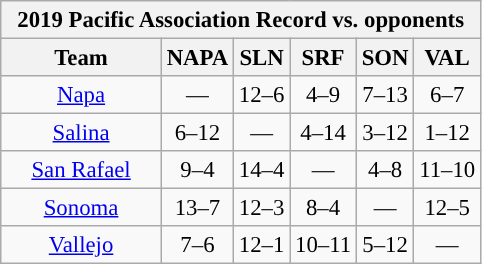<table class="wikitable" style="font-size:95%; text-align:center;">
<tr>
<th colspan=6>2019 Pacific Association Record vs. opponents</th>
</tr>
<tr>
<th style="width:100px;">Team</th>
<th>NAPA</th>
<th>SLN</th>
<th>SRF</th>
<th>SON</th>
<th>VAL</th>
</tr>
<tr>
<td><a href='#'>Napa</a></td>
<td>—</td>
<td>12–6</td>
<td>4–9</td>
<td>7–13</td>
<td>6–7</td>
</tr>
<tr>
<td><a href='#'>Salina</a></td>
<td>6–12</td>
<td>—</td>
<td>4–14</td>
<td>3–12</td>
<td>1–12</td>
</tr>
<tr>
<td><a href='#'>San Rafael</a></td>
<td>9–4</td>
<td>14–4</td>
<td>—</td>
<td>4–8</td>
<td>11–10</td>
</tr>
<tr>
<td><a href='#'>Sonoma</a></td>
<td>13–7</td>
<td>12–3</td>
<td>8–4</td>
<td>—</td>
<td>12–5</td>
</tr>
<tr>
<td><a href='#'>Vallejo</a></td>
<td>7–6</td>
<td>12–1</td>
<td>10–11</td>
<td>5–12</td>
<td>—</td>
</tr>
</table>
